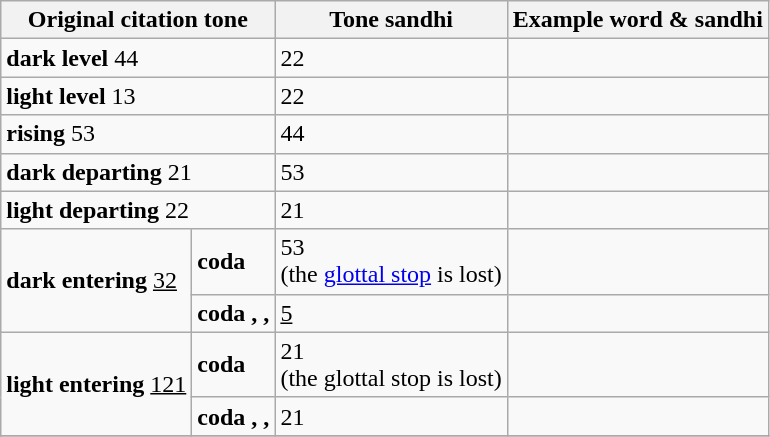<table class="wikitable">
<tr>
<th colspan="2">Original citation tone</th>
<th>Tone sandhi</th>
<th>Example word & sandhi</th>
</tr>
<tr>
<td colspan="2"><strong>dark level</strong> 44</td>
<td>22</td>
<td></td>
</tr>
<tr>
<td colspan="2"><strong>light level</strong> 13</td>
<td>22</td>
<td></td>
</tr>
<tr>
<td colspan="2"><strong>rising</strong> 53</td>
<td>44</td>
<td></td>
</tr>
<tr>
<td colspan="2"><strong>dark departing</strong> 21</td>
<td>53</td>
<td></td>
</tr>
<tr>
<td colspan="2"><strong>light departing</strong> 22</td>
<td>21</td>
<td></td>
</tr>
<tr>
<td rowspan="2"><strong>dark entering</strong> <u>32</u></td>
<td><strong>coda </strong></td>
<td>53<br>(the <a href='#'>glottal stop</a>  is lost)</td>
<td></td>
</tr>
<tr>
<td><strong>coda , , </strong></td>
<td><u>5</u></td>
<td></td>
</tr>
<tr>
<td rowspan="2"><strong>light entering</strong> <u>121</u></td>
<td><strong>coda </strong></td>
<td>21<br>(the glottal stop  is lost)</td>
<td></td>
</tr>
<tr>
<td><strong>coda , , </strong></td>
<td>21</td>
<td></td>
</tr>
<tr>
</tr>
</table>
